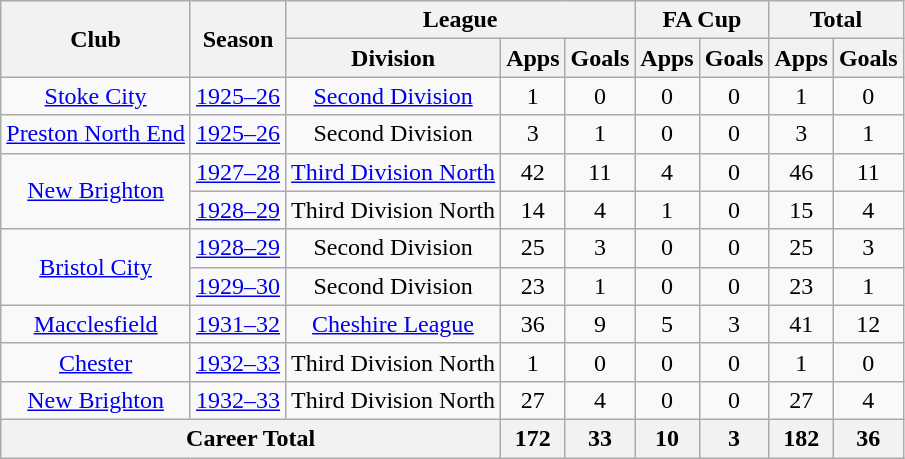<table class="wikitable" style="text-align: center;">
<tr>
<th rowspan="2">Club</th>
<th rowspan="2">Season</th>
<th colspan="3">League</th>
<th colspan="2">FA Cup</th>
<th colspan="2">Total</th>
</tr>
<tr>
<th>Division</th>
<th>Apps</th>
<th>Goals</th>
<th>Apps</th>
<th>Goals</th>
<th>Apps</th>
<th>Goals</th>
</tr>
<tr>
<td><a href='#'>Stoke City</a></td>
<td><a href='#'>1925–26</a></td>
<td><a href='#'>Second Division</a></td>
<td>1</td>
<td>0</td>
<td>0</td>
<td>0</td>
<td>1</td>
<td>0</td>
</tr>
<tr>
<td><a href='#'>Preston North End</a></td>
<td><a href='#'>1925–26</a></td>
<td>Second Division</td>
<td>3</td>
<td>1</td>
<td>0</td>
<td>0</td>
<td>3</td>
<td>1</td>
</tr>
<tr>
<td rowspan="2"><a href='#'>New Brighton</a></td>
<td><a href='#'>1927–28</a></td>
<td><a href='#'>Third Division North</a></td>
<td>42</td>
<td>11</td>
<td>4</td>
<td>0</td>
<td>46</td>
<td>11</td>
</tr>
<tr>
<td><a href='#'>1928–29</a></td>
<td>Third Division North</td>
<td>14</td>
<td>4</td>
<td>1</td>
<td>0</td>
<td>15</td>
<td>4</td>
</tr>
<tr>
<td rowspan="2"><a href='#'>Bristol City</a></td>
<td><a href='#'>1928–29</a></td>
<td>Second Division</td>
<td>25</td>
<td>3</td>
<td>0</td>
<td>0</td>
<td>25</td>
<td>3</td>
</tr>
<tr>
<td><a href='#'>1929–30</a></td>
<td>Second Division</td>
<td>23</td>
<td>1</td>
<td>0</td>
<td>0</td>
<td>23</td>
<td>1</td>
</tr>
<tr>
<td><a href='#'>Macclesfield</a></td>
<td><a href='#'>1931–32</a></td>
<td><a href='#'>Cheshire League</a></td>
<td>36</td>
<td>9</td>
<td>5</td>
<td>3</td>
<td>41</td>
<td>12</td>
</tr>
<tr>
<td><a href='#'>Chester</a></td>
<td><a href='#'>1932–33</a></td>
<td>Third Division North</td>
<td>1</td>
<td>0</td>
<td>0</td>
<td>0</td>
<td>1</td>
<td>0</td>
</tr>
<tr>
<td><a href='#'>New Brighton</a></td>
<td><a href='#'>1932–33</a></td>
<td>Third Division North</td>
<td>27</td>
<td>4</td>
<td>0</td>
<td>0</td>
<td>27</td>
<td>4</td>
</tr>
<tr>
<th colspan="3">Career Total</th>
<th>172</th>
<th>33</th>
<th>10</th>
<th>3</th>
<th>182</th>
<th>36</th>
</tr>
</table>
